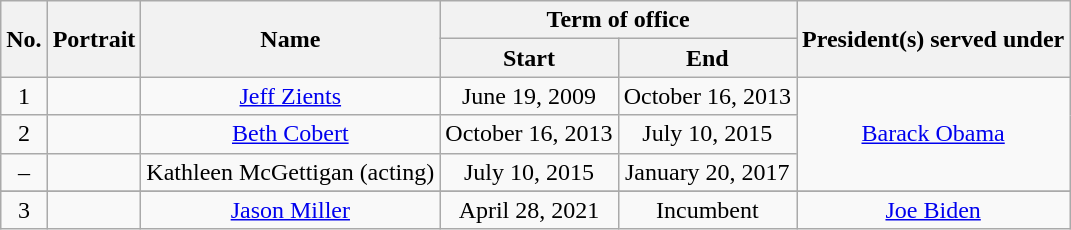<table class="wikitable" style="text-align: center;">
<tr>
<th rowspan="2">No.</th>
<th rowspan="2">Portrait</th>
<th rowspan="2">Name</th>
<th colspan="2">Term of office</th>
<th rowspan="2">President(s) served under</th>
</tr>
<tr>
<th>Start</th>
<th>End</th>
</tr>
<tr>
<td>1</td>
<td></td>
<td><a href='#'>Jeff Zients</a></td>
<td>June 19, 2009</td>
<td>October 16, 2013</td>
<td rowspan="3"><a href='#'>Barack Obama</a></td>
</tr>
<tr>
<td>2</td>
<td></td>
<td><a href='#'>Beth Cobert</a></td>
<td>October 16, 2013</td>
<td>July 10, 2015</td>
</tr>
<tr>
<td>–</td>
<td></td>
<td>Kathleen McGettigan (acting)</td>
<td>July 10, 2015</td>
<td>January 20, 2017</td>
</tr>
<tr>
</tr>
<tr>
<td>3</td>
<td></td>
<td><a href='#'>Jason Miller</a></td>
<td>April 28, 2021</td>
<td>Incumbent</td>
<td><a href='#'>Joe Biden</a></td>
</tr>
</table>
